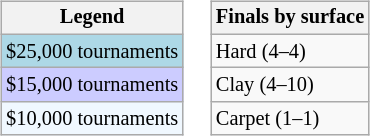<table>
<tr valign=top>
<td><br><table class=wikitable style="font-size:85%">
<tr>
<th>Legend</th>
</tr>
<tr style="background:lightblue;">
<td>$25,000 tournaments</td>
</tr>
<tr style="background:#ccccff;">
<td>$15,000 tournaments</td>
</tr>
<tr style="background:#f0f8ff;">
<td>$10,000 tournaments</td>
</tr>
</table>
</td>
<td><br><table class=wikitable style="font-size:85%">
<tr>
<th>Finals by surface</th>
</tr>
<tr>
<td>Hard (4–4)</td>
</tr>
<tr>
<td>Clay (4–10)</td>
</tr>
<tr>
<td>Carpet (1–1)</td>
</tr>
</table>
</td>
</tr>
</table>
